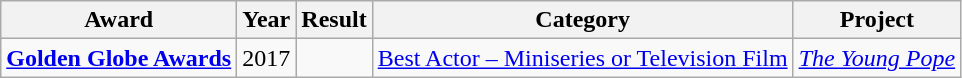<table class="wikitable">
<tr>
<th>Award</th>
<th>Year</th>
<th>Result</th>
<th>Category</th>
<th>Project</th>
</tr>
<tr>
<td><strong><a href='#'>Golden Globe Awards</a></strong></td>
<td>2017</td>
<td></td>
<td><a href='#'>Best Actor – Miniseries or Television Film</a></td>
<td><em><a href='#'>The Young Pope</a></em></td>
</tr>
</table>
